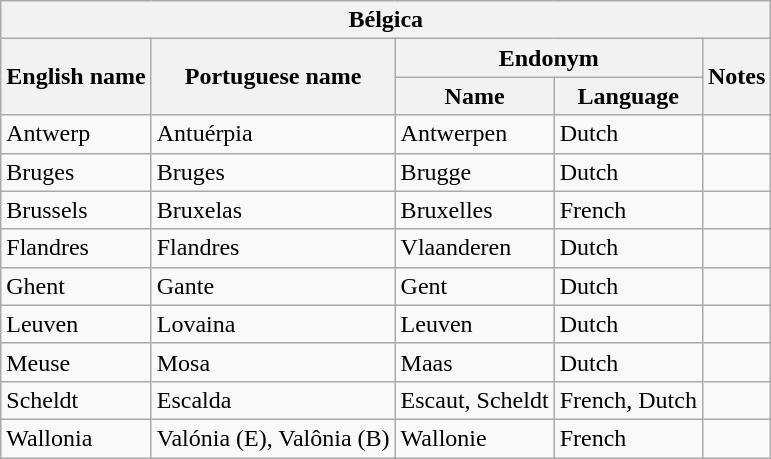<table class="wikitable sortable">
<tr>
<th colspan="5"> Bélgica</th>
</tr>
<tr>
<th rowspan="2">English name</th>
<th rowspan="2">Portuguese name</th>
<th colspan="2">Endonym</th>
<th rowspan="2">Notes</th>
</tr>
<tr>
<th>Name</th>
<th>Language</th>
</tr>
<tr>
<td>Antwerp</td>
<td>Antuérpia</td>
<td>Antwerpen</td>
<td>Dutch</td>
<td></td>
</tr>
<tr>
<td>Bruges</td>
<td>Bruges</td>
<td>Brugge</td>
<td>Dutch</td>
<td></td>
</tr>
<tr>
<td>Brussels</td>
<td>Bruxelas</td>
<td>Bruxelles</td>
<td>French</td>
<td></td>
</tr>
<tr>
<td>Flandres</td>
<td>Flandres</td>
<td>Vlaanderen</td>
<td>Dutch</td>
<td></td>
</tr>
<tr>
<td>Ghent</td>
<td>Gante</td>
<td>Gent</td>
<td>Dutch</td>
<td></td>
</tr>
<tr>
<td>Leuven</td>
<td>Lovaina</td>
<td>Leuven</td>
<td>Dutch</td>
<td></td>
</tr>
<tr>
<td>Meuse</td>
<td>Mosa</td>
<td>Maas</td>
<td>Dutch</td>
<td></td>
</tr>
<tr>
<td>Scheldt</td>
<td>Escalda</td>
<td>Escaut, Scheldt</td>
<td>French, Dutch</td>
<td></td>
</tr>
<tr>
<td>Wallonia</td>
<td>Valónia (E), Valônia (B)</td>
<td>Wallonie</td>
<td>French</td>
<td></td>
</tr>
</table>
